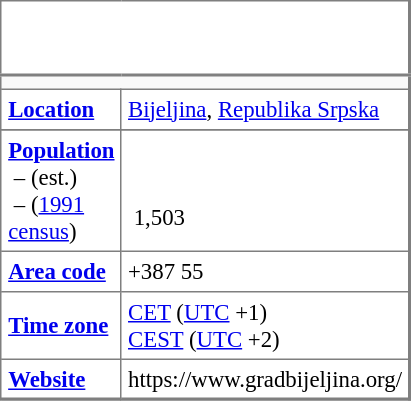<table border=1 cellpadding=4 cellspacing=0 class="toccolours" style="float: right; width: 270px; clear: both; margin: 0.5em 0 1em 1em; border-style: solid; border:1px solid #7f7f7f; border-right-width: 2px; border-bottom-width: 2px; border-collapse: collapse; font-size: 95%;">
<tr>
<td style="background: #ffffff;" align=center colspan=2><br><table border=0 cellpadding=2 cellspacing=0>
<tr>
<td style="text-align: center;" colspan="2"><br></td>
</tr>
<tr>
</tr>
</table>
</td>
</tr>
<tr style="border-top: 2px solid gray;">
<td style="background: #f9f9f9;" align=center colspan=2></td>
</tr>
<tr>
<td valign=top><strong><a href='#'>Location</a></strong></td>
<td><a href='#'>Bijeljina</a>, <a href='#'>Republika Srpska</a></td>
</tr>
<tr>
</tr>
<tr>
<td valign=top><strong><a href='#'>Population</a></strong><br> – (est.)<br> – (<a href='#'>1991 census</a>)</td>
<td><br>  <br> 1,503</td>
</tr>
<tr>
<td><strong><a href='#'>Area code</a></strong></td>
<td>+387 55</td>
</tr>
<tr>
<td><strong><a href='#'>Time zone</a></strong></td>
<td><a href='#'>CET</a> (<a href='#'>UTC</a> +1) <br> <a href='#'>CEST</a> (<a href='#'>UTC</a> +2)</td>
</tr>
<tr>
<td><strong><a href='#'>Website</a></strong></td>
<td>https://www.gradbijeljina.org/</td>
</tr>
<tr>
</tr>
</table>
